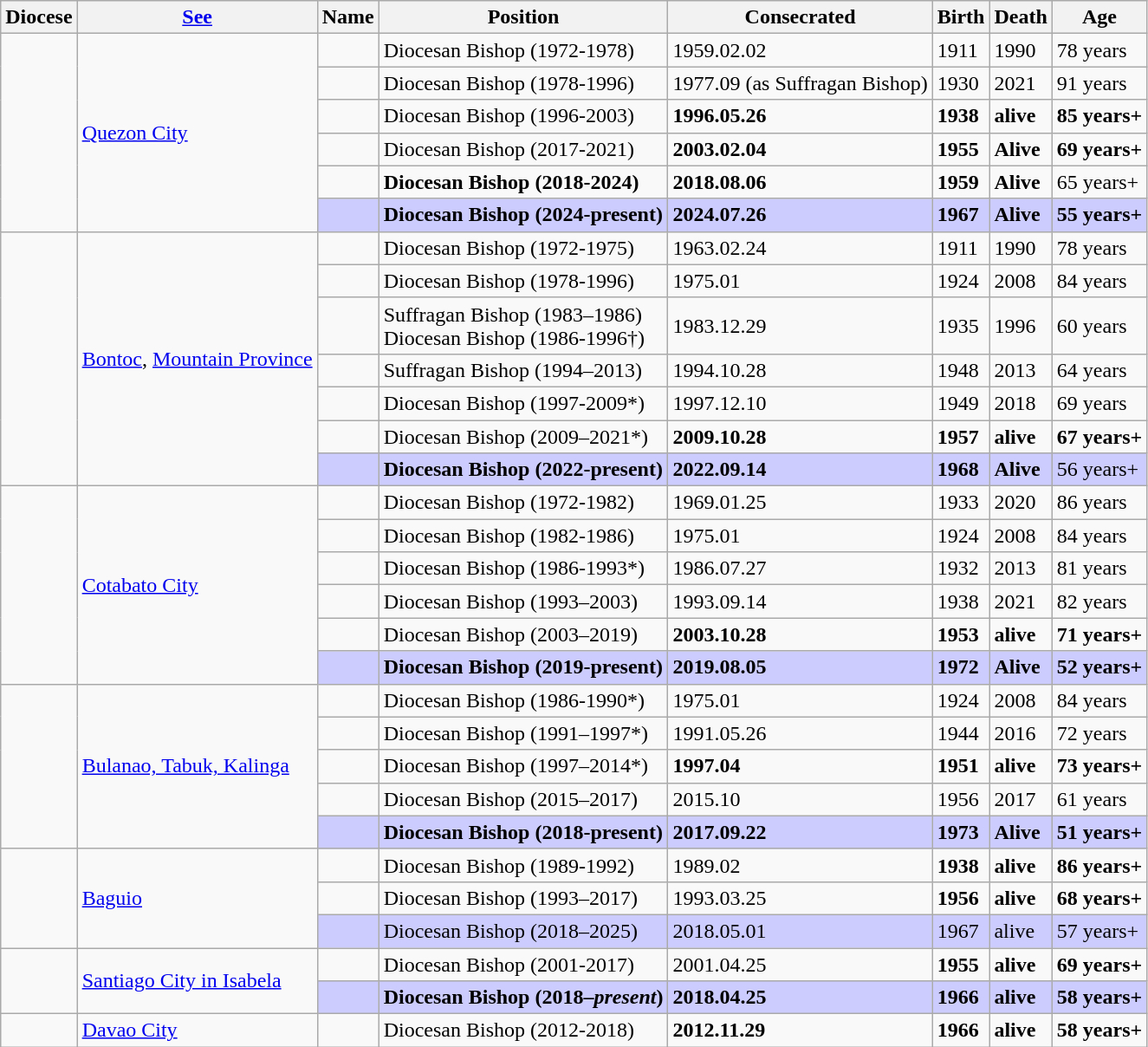<table class="wikitable sortable">
<tr>
<th>Diocese</th>
<th><a href='#'>See</a></th>
<th><strong>Name</strong></th>
<th><strong>Position</strong></th>
<th>Consecrated</th>
<th><strong>Birth</strong></th>
<th><strong>Death</strong></th>
<th><strong>Age</strong></th>
</tr>
<tr>
<td rowspan="6"></td>
<td rowspan="6"><a href='#'>Quezon City</a></td>
<td></td>
<td>Diocesan Bishop (1972-1978)</td>
<td>1959.02.02</td>
<td>1911</td>
<td>1990</td>
<td>78 years</td>
</tr>
<tr>
<td></td>
<td>Diocesan Bishop (1978-1996)</td>
<td>1977.09 (as Suffragan Bishop)</td>
<td>1930</td>
<td>2021</td>
<td>91 years</td>
</tr>
<tr>
<td><strong></strong></td>
<td>Diocesan Bishop (1996-2003)</td>
<td><strong>1996.05.26</strong></td>
<td><strong>1938</strong></td>
<td><strong>alive</strong></td>
<td><strong>85 years+</strong></td>
</tr>
<tr>
<td><strong></strong></td>
<td>Diocesan Bishop (2017-2021)</td>
<td><strong>2003.02.04</strong></td>
<td><strong>1955</strong></td>
<td><strong>Alive</strong></td>
<td><strong>69 years+</strong></td>
</tr>
<tr>
<td><strong></strong></td>
<td><strong>Diocesan Bishop (2018-2024)</strong></td>
<td><strong>2018.08.06</strong></td>
<td><strong>1959</strong></td>
<td><strong>Alive</strong></td>
<td>65 years+</td>
</tr>
<tr bgcolor="#ccf" |>
<td><strong></strong></td>
<td><strong>Diocesan Bishop (2024-present)</strong></td>
<td><strong>2024.07.26</strong></td>
<td><strong>1967</strong></td>
<td><strong>Alive</strong></td>
<td><strong>55 years+</strong></td>
</tr>
<tr>
<td rowspan="7"></td>
<td rowspan="7"><a href='#'>Bontoc</a>, <a href='#'>Mountain Province</a></td>
<td></td>
<td>Diocesan Bishop (1972-1975)</td>
<td>1963.02.24</td>
<td>1911</td>
<td>1990</td>
<td>78 years</td>
</tr>
<tr>
<td></td>
<td>Diocesan Bishop (1978-1996)</td>
<td>1975.01</td>
<td>1924</td>
<td>2008</td>
<td>84 years</td>
</tr>
<tr>
<td></td>
<td>Suffragan Bishop (1983–1986)<br>Diocesan Bishop (1986-1996†)</td>
<td>1983.12.29</td>
<td>1935</td>
<td>1996</td>
<td>60 years</td>
</tr>
<tr>
<td></td>
<td>Suffragan Bishop (1994–2013)</td>
<td>1994.10.28</td>
<td>1948</td>
<td>2013</td>
<td>64 years</td>
</tr>
<tr>
<td></td>
<td>Diocesan Bishop (1997-2009*)</td>
<td>1997.12.10</td>
<td>1949</td>
<td>2018</td>
<td>69 years</td>
</tr>
<tr>
<td><strong></strong></td>
<td>Diocesan Bishop (2009–2021*)</td>
<td><strong>2009.10.28</strong></td>
<td><strong>1957</strong></td>
<td><strong>alive</strong></td>
<td><strong>67 years+</strong></td>
</tr>
<tr bgcolor="#ccf" |>
<td><strong></strong></td>
<td><strong>Diocesan Bishop (2022-present)</strong></td>
<td><strong>2022.09.14</strong></td>
<td><strong>1968</strong></td>
<td><strong>Alive</strong></td>
<td>56 years+</td>
</tr>
<tr>
<td rowspan="6"></td>
<td rowspan="6"><a href='#'>Cotabato City</a></td>
<td></td>
<td>Diocesan Bishop (1972-1982)</td>
<td>1969.01.25</td>
<td>1933</td>
<td>2020</td>
<td>86 years</td>
</tr>
<tr>
<td></td>
<td>Diocesan Bishop (1982-1986)</td>
<td>1975.01</td>
<td>1924</td>
<td>2008</td>
<td>84 years</td>
</tr>
<tr>
<td></td>
<td>Diocesan Bishop (1986-1993*)</td>
<td>1986.07.27</td>
<td>1932</td>
<td>2013</td>
<td>81 years</td>
</tr>
<tr>
<td></td>
<td>Diocesan Bishop (1993–2003)</td>
<td>1993.09.14</td>
<td>1938</td>
<td>2021</td>
<td>82 years</td>
</tr>
<tr>
<td><strong></strong></td>
<td>Diocesan Bishop (2003–2019)</td>
<td><strong>2003.10.28</strong></td>
<td><strong>1953</strong></td>
<td><strong>alive</strong></td>
<td><strong>71 years+</strong></td>
</tr>
<tr bgcolor="#ccf" |>
<td><strong></strong></td>
<td><strong>Diocesan Bishop (2019-present)</strong></td>
<td><strong>2019.08.05</strong></td>
<td><strong>1972</strong></td>
<td><strong>Alive</strong></td>
<td><strong>52 years+</strong></td>
</tr>
<tr>
<td rowspan="5"></td>
<td rowspan="5"><a href='#'>Bulanao, Tabuk, Kalinga</a></td>
<td></td>
<td>Diocesan Bishop (1986-1990*)</td>
<td>1975.01</td>
<td>1924</td>
<td>2008</td>
<td>84 years</td>
</tr>
<tr>
<td></td>
<td>Diocesan Bishop (1991–1997*)</td>
<td>1991.05.26</td>
<td>1944</td>
<td>2016</td>
<td>72 years</td>
</tr>
<tr>
<td><strong></strong></td>
<td>Diocesan Bishop (1997–2014*)</td>
<td><strong>1997.04</strong></td>
<td><strong>1951</strong></td>
<td><strong>alive</strong></td>
<td><strong>73 years+</strong></td>
</tr>
<tr>
<td></td>
<td>Diocesan Bishop (2015–2017)</td>
<td>2015.10</td>
<td>1956</td>
<td>2017</td>
<td>61 years</td>
</tr>
<tr bgcolor="#ccf" |>
<td><strong></strong></td>
<td><strong>Diocesan Bishop (2018-present)</strong></td>
<td><strong>2017.09.22</strong></td>
<td><strong>1973</strong></td>
<td><strong>Alive</strong></td>
<td><strong>51 years+</strong></td>
</tr>
<tr>
<td rowspan="3"></td>
<td rowspan="3"><a href='#'>Baguio</a></td>
<td><strong></strong></td>
<td>Diocesan Bishop (1989-1992)</td>
<td>1989.02</td>
<td><strong>1938</strong></td>
<td><strong>alive</strong></td>
<td><strong>86 years+</strong></td>
</tr>
<tr>
<td></td>
<td>Diocesan Bishop (1993–2017)</td>
<td>1993.03.25</td>
<td><strong>1956</strong></td>
<td><strong>alive</strong></td>
<td><strong>68 years+</strong></td>
</tr>
<tr bgcolor="#ccf" |>
<td></td>
<td>Diocesan Bishop (2018–2025)</td>
<td>2018.05.01</td>
<td>1967</td>
<td>alive</td>
<td>57 years+</td>
</tr>
<tr>
<td rowspan="2"></td>
<td rowspan="2"><a href='#'>Santiago City in Isabela</a></td>
<td><strong></strong></td>
<td>Diocesan Bishop (2001-2017)</td>
<td>2001.04.25</td>
<td><strong>1955</strong></td>
<td><strong>alive</strong></td>
<td><strong>69 years+</strong></td>
</tr>
<tr bgcolor="#ccf" |>
<td><strong></strong></td>
<td><strong>Diocesan Bishop</strong> <strong>(2018–<em>present</em>)</strong></td>
<td><strong>2018.04.25</strong></td>
<td><strong>1966</strong></td>
<td><strong>alive</strong></td>
<td><strong>58 years+</strong></td>
</tr>
<tr>
<td rowspan="2"></td>
<td rowspan="2"><a href='#'>Davao City</a></td>
<td><strong></strong></td>
<td>Diocesan Bishop (2012-2018)</td>
<td><strong>2012.11.29</strong></td>
<td><strong>1966</strong></td>
<td><strong>alive</strong></td>
<td><strong>58 years+</strong></td>
</tr>
</table>
